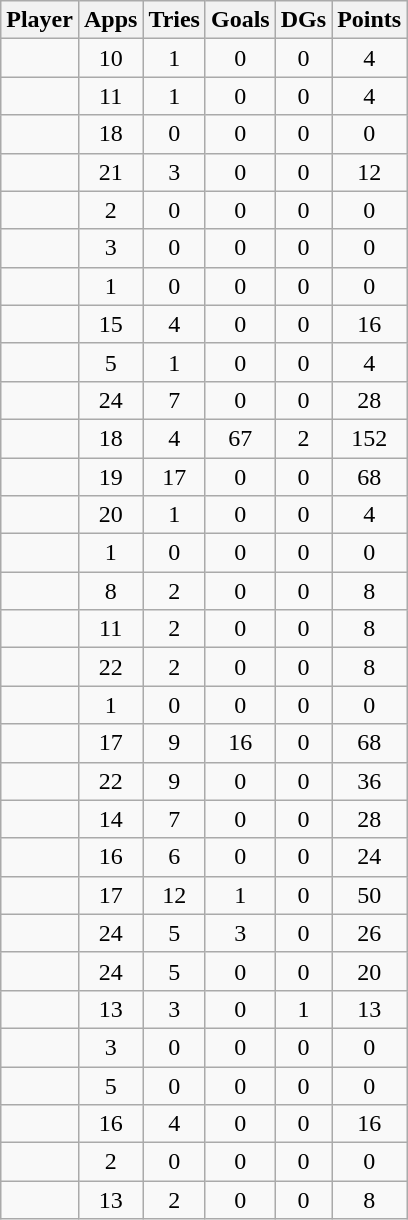<table class="wikitable sortable" style="text-align:center;">
<tr>
<th><strong>Player</strong></th>
<th><strong>Apps</strong></th>
<th><strong>Tries</strong></th>
<th><strong>Goals</strong></th>
<th><strong>DGs</strong></th>
<th><strong>Points</strong></th>
</tr>
<tr>
<td align=left></td>
<td>10</td>
<td>1</td>
<td>0</td>
<td>0</td>
<td>4</td>
</tr>
<tr>
<td align=left></td>
<td>11</td>
<td>1</td>
<td>0</td>
<td>0</td>
<td>4</td>
</tr>
<tr>
<td align=left></td>
<td>18</td>
<td>0</td>
<td>0</td>
<td>0</td>
<td>0</td>
</tr>
<tr>
<td align=left></td>
<td>21</td>
<td>3</td>
<td>0</td>
<td>0</td>
<td>12</td>
</tr>
<tr>
<td align=left></td>
<td>2</td>
<td>0</td>
<td>0</td>
<td>0</td>
<td>0</td>
</tr>
<tr>
<td align=left></td>
<td>3</td>
<td>0</td>
<td>0</td>
<td>0</td>
<td>0</td>
</tr>
<tr>
<td align=left></td>
<td>1</td>
<td>0</td>
<td>0</td>
<td>0</td>
<td>0</td>
</tr>
<tr>
<td align=left></td>
<td>15</td>
<td>4</td>
<td>0</td>
<td>0</td>
<td>16</td>
</tr>
<tr>
<td align=left></td>
<td>5</td>
<td>1</td>
<td>0</td>
<td>0</td>
<td>4</td>
</tr>
<tr>
<td align=left></td>
<td>24</td>
<td>7</td>
<td>0</td>
<td>0</td>
<td>28</td>
</tr>
<tr>
<td align=left></td>
<td>18</td>
<td>4</td>
<td>67</td>
<td>2</td>
<td>152</td>
</tr>
<tr>
<td align=left></td>
<td>19</td>
<td>17</td>
<td>0</td>
<td>0</td>
<td>68</td>
</tr>
<tr>
<td align=left></td>
<td>20</td>
<td>1</td>
<td>0</td>
<td>0</td>
<td>4</td>
</tr>
<tr>
<td align=left></td>
<td>1</td>
<td>0</td>
<td>0</td>
<td>0</td>
<td>0</td>
</tr>
<tr>
<td align=left></td>
<td>8</td>
<td>2</td>
<td>0</td>
<td>0</td>
<td>8</td>
</tr>
<tr>
<td align=left></td>
<td>11</td>
<td>2</td>
<td>0</td>
<td>0</td>
<td>8</td>
</tr>
<tr>
<td align=left></td>
<td>22</td>
<td>2</td>
<td>0</td>
<td>0</td>
<td>8</td>
</tr>
<tr>
<td align=left></td>
<td>1</td>
<td>0</td>
<td>0</td>
<td>0</td>
<td>0</td>
</tr>
<tr>
<td align=left></td>
<td>17</td>
<td>9</td>
<td>16</td>
<td>0</td>
<td>68</td>
</tr>
<tr>
<td align=left></td>
<td>22</td>
<td>9</td>
<td>0</td>
<td>0</td>
<td>36</td>
</tr>
<tr>
<td align=left></td>
<td>14</td>
<td>7</td>
<td>0</td>
<td>0</td>
<td>28</td>
</tr>
<tr>
<td align=left></td>
<td>16</td>
<td>6</td>
<td>0</td>
<td>0</td>
<td>24</td>
</tr>
<tr>
<td align=left></td>
<td>17</td>
<td>12</td>
<td>1</td>
<td>0</td>
<td>50</td>
</tr>
<tr>
<td align=left></td>
<td>24</td>
<td>5</td>
<td>3</td>
<td>0</td>
<td>26</td>
</tr>
<tr>
<td align=left></td>
<td>24</td>
<td>5</td>
<td>0</td>
<td>0</td>
<td>20</td>
</tr>
<tr>
<td align=left></td>
<td>13</td>
<td>3</td>
<td>0</td>
<td>1</td>
<td>13</td>
</tr>
<tr>
<td align=left></td>
<td>3</td>
<td>0</td>
<td>0</td>
<td>0</td>
<td>0</td>
</tr>
<tr>
<td align=left></td>
<td>5</td>
<td>0</td>
<td>0</td>
<td>0</td>
<td>0</td>
</tr>
<tr>
<td align=left></td>
<td>16</td>
<td>4</td>
<td>0</td>
<td>0</td>
<td>16</td>
</tr>
<tr>
<td align=left></td>
<td>2</td>
<td>0</td>
<td>0</td>
<td>0</td>
<td>0</td>
</tr>
<tr>
<td align=left></td>
<td>13</td>
<td>2</td>
<td>0</td>
<td>0</td>
<td>8</td>
</tr>
</table>
